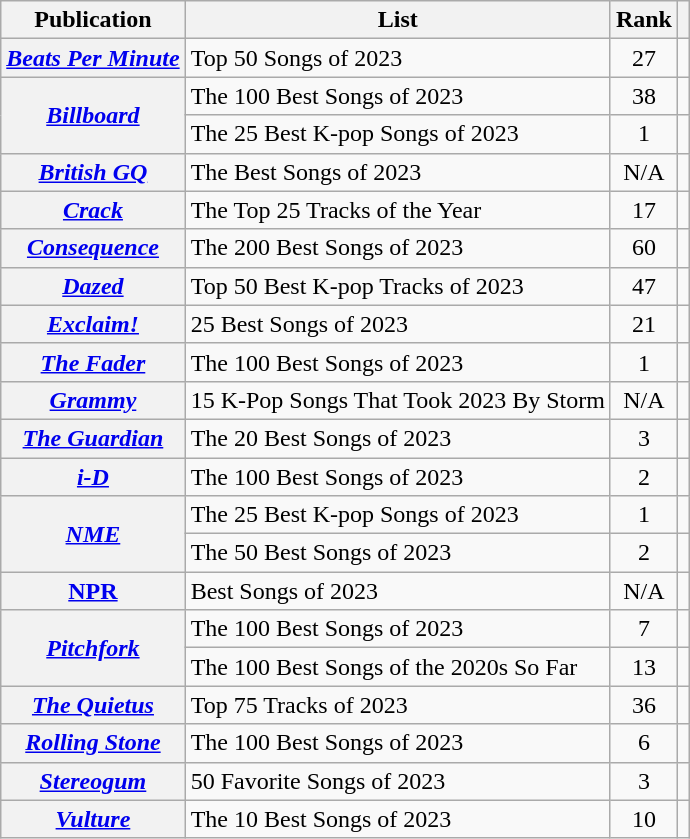<table class="wikitable sortable plainrowheaders" style="text-align:center">
<tr>
<th scope="col">Publication</th>
<th scope="col">List</th>
<th scope="col">Rank</th>
<th scope="col" class="unsortable"></th>
</tr>
<tr>
<th scope="row"><em><a href='#'>Beats Per Minute</a></em></th>
<td style="text-align:left">Top 50 Songs of 2023</td>
<td>27</td>
<td></td>
</tr>
<tr>
<th rowspan="2" scope="row"><em><a href='#'>Billboard</a></em></th>
<td style="text-align:left">The 100 Best Songs of 2023</td>
<td>38</td>
<td></td>
</tr>
<tr>
<td style="text-align:left">The 25 Best K-pop Songs of 2023</td>
<td>1</td>
<td></td>
</tr>
<tr>
<th scope="row"><em><a href='#'>British GQ</a></em></th>
<td style="text-align:left">The Best Songs of 2023</td>
<td>N/A</td>
<td></td>
</tr>
<tr>
<th scope="row"><em><a href='#'>Crack</a></em></th>
<td style="text-align:left">The Top 25 Tracks of the Year</td>
<td>17</td>
<td></td>
</tr>
<tr>
<th scope="row"><em><a href='#'>Consequence</a></em></th>
<td style="text-align:left">The 200 Best Songs of 2023</td>
<td>60</td>
<td></td>
</tr>
<tr>
<th scope="row"><em><a href='#'>Dazed</a></em></th>
<td style="text-align:left">Top 50 Best K-pop Tracks of 2023</td>
<td>47</td>
<td></td>
</tr>
<tr>
<th scope="row"><em><a href='#'>Exclaim!</a></em></th>
<td style="text-align:left">25 Best Songs of 2023</td>
<td>21</td>
<td></td>
</tr>
<tr>
<th scope="row" data-sort-value="Fader, The"><em><a href='#'>The Fader</a></em></th>
<td style="text-align:left">The 100 Best Songs of 2023</td>
<td>1</td>
<td></td>
</tr>
<tr>
<th scope="row"><em><a href='#'>Grammy</a></em></th>
<td style="text-align:left">15 K-Pop Songs That Took 2023 By Storm</td>
<td>N/A</td>
<td></td>
</tr>
<tr>
<th scope="row" data-sort-value="Guardian, The"><em><a href='#'>The Guardian</a></em></th>
<td style="text-align:left">The 20 Best Songs of 2023</td>
<td>3</td>
<td></td>
</tr>
<tr>
<th scope="row"><em><a href='#'>i-D</a></em></th>
<td style="text-align:left">The 100 Best Songs of 2023</td>
<td>2</td>
<td></td>
</tr>
<tr>
<th scope="row" rowspan="2"><em><a href='#'>NME</a></em></th>
<td style="text-align:left">The 25 Best K-pop Songs of 2023</td>
<td>1</td>
<td></td>
</tr>
<tr>
<td style="text-align:left">The 50 Best Songs of 2023</td>
<td>2</td>
<td></td>
</tr>
<tr>
<th scope="row"><a href='#'>NPR</a></th>
<td style="text-align:left">Best Songs of 2023</td>
<td>N/A</td>
<td></td>
</tr>
<tr>
<th scope="row" rowspan="2"><em><a href='#'>Pitchfork</a></em></th>
<td style="text-align:left">The 100 Best Songs of 2023</td>
<td>7</td>
<td></td>
</tr>
<tr>
<td style="text-align:left">The 100 Best Songs of the 2020s So Far</td>
<td>13</td>
<td></td>
</tr>
<tr>
<th scope="row" data-sort-value="Quietus, The"><em><a href='#'>The Quietus</a></em></th>
<td style="text-align:left">Top 75 Tracks of 2023</td>
<td>36</td>
<td></td>
</tr>
<tr>
<th scope="row"><em><a href='#'>Rolling Stone</a></em></th>
<td style="text-align:left">The 100 Best Songs of 2023</td>
<td>6</td>
<td></td>
</tr>
<tr>
<th scope="row"><em><a href='#'>Stereogum</a></em></th>
<td style="text-align:left">50 Favorite Songs of 2023</td>
<td>3</td>
<td></td>
</tr>
<tr>
<th scope="row"><em><a href='#'>Vulture</a></em></th>
<td style="text-align:left">The 10 Best Songs of 2023</td>
<td>10</td>
<td></td>
</tr>
</table>
